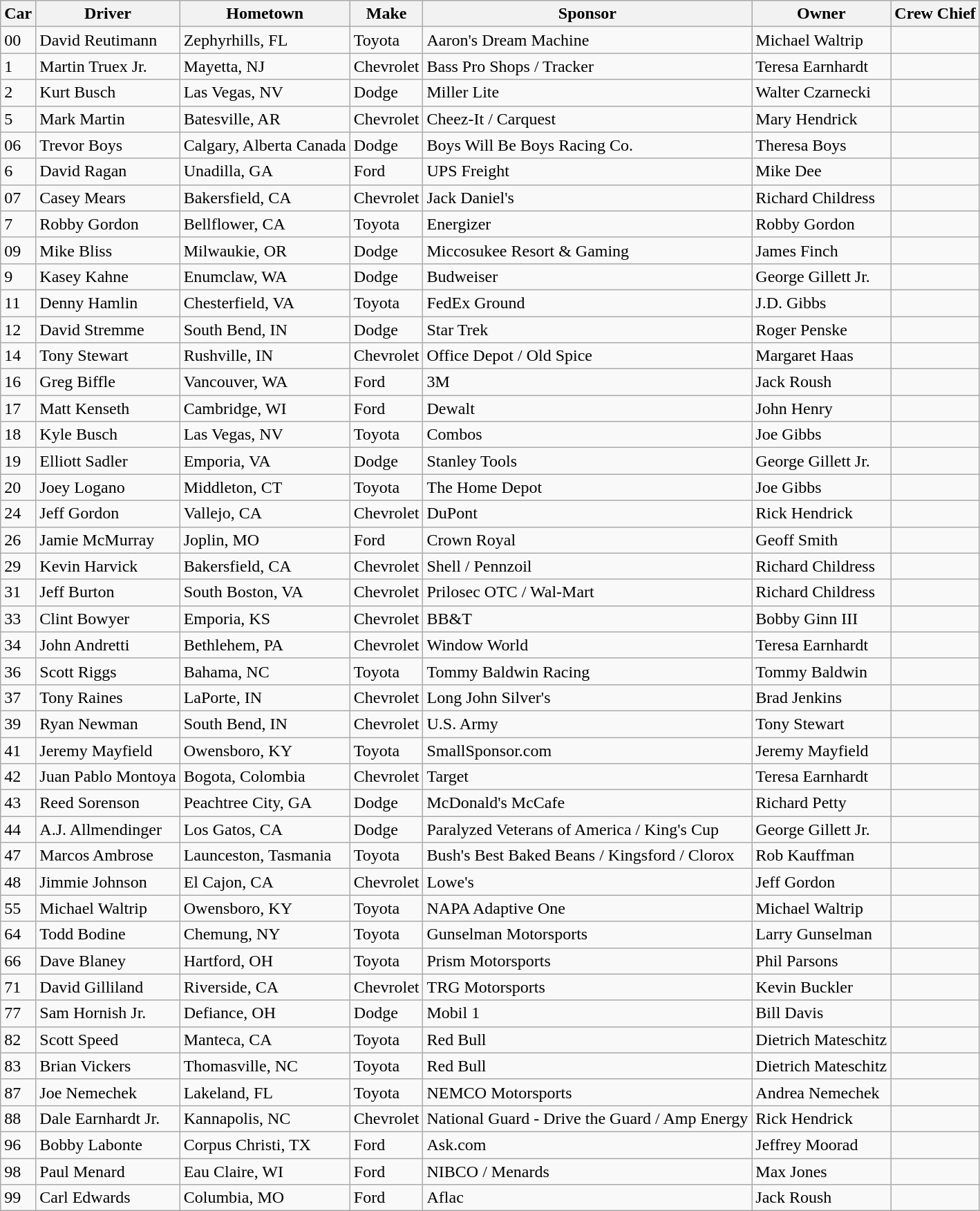<table class="wikitable">
<tr>
<th colspan="1" rowspan="1">Car</th>
<th colspan="1" rowspan="1"><abbr>Driver</abbr></th>
<th colspan="1" rowspan="1"><abbr>Hometown</abbr></th>
<th colspan="1" rowspan="1"><abbr>Make</abbr></th>
<th colspan="1" rowspan="1"><abbr>Sponsor</abbr></th>
<th colspan="1" rowspan="1">Owner</th>
<th colspan="1" rowspan="1"><abbr>Crew Chief</abbr></th>
</tr>
<tr>
<td>00</td>
<td>David Reutimann</td>
<td>Zephyrhills, FL</td>
<td>Toyota</td>
<td>Aaron's Dream Machine</td>
<td>Michael Waltrip</td>
<td></td>
</tr>
<tr>
<td>1</td>
<td>Martin Truex Jr.</td>
<td>Mayetta, NJ</td>
<td>Chevrolet</td>
<td>Bass Pro Shops / Tracker</td>
<td>Teresa Earnhardt</td>
<td></td>
</tr>
<tr>
<td>2</td>
<td>Kurt Busch</td>
<td>Las Vegas, NV</td>
<td>Dodge</td>
<td>Miller Lite</td>
<td>Walter Czarnecki</td>
<td></td>
</tr>
<tr>
<td>5</td>
<td>Mark Martin</td>
<td>Batesville, AR</td>
<td>Chevrolet</td>
<td>Cheez-It / Carquest</td>
<td>Mary Hendrick</td>
<td></td>
</tr>
<tr>
<td>06</td>
<td>Trevor Boys</td>
<td>Calgary, Alberta Canada</td>
<td>Dodge</td>
<td>Boys Will Be Boys Racing Co.</td>
<td>Theresa Boys</td>
<td></td>
</tr>
<tr>
<td>6</td>
<td>David Ragan</td>
<td>Unadilla, GA</td>
<td>Ford</td>
<td>UPS Freight</td>
<td>Mike Dee</td>
<td></td>
</tr>
<tr>
<td>07</td>
<td>Casey Mears</td>
<td>Bakersfield, CA</td>
<td>Chevrolet</td>
<td>Jack Daniel's</td>
<td>Richard Childress</td>
<td></td>
</tr>
<tr>
<td>7</td>
<td>Robby Gordon</td>
<td>Bellflower, CA</td>
<td>Toyota</td>
<td>Energizer</td>
<td>Robby Gordon</td>
<td></td>
</tr>
<tr>
<td>09</td>
<td>Mike Bliss</td>
<td>Milwaukie, OR</td>
<td>Dodge</td>
<td>Miccosukee Resort & Gaming</td>
<td>James Finch</td>
<td></td>
</tr>
<tr>
<td>9</td>
<td>Kasey Kahne</td>
<td>Enumclaw, WA</td>
<td>Dodge</td>
<td>Budweiser</td>
<td>George Gillett Jr.</td>
<td></td>
</tr>
<tr>
<td>11</td>
<td>Denny Hamlin</td>
<td>Chesterfield, VA</td>
<td>Toyota</td>
<td>FedEx Ground</td>
<td>J.D. Gibbs</td>
<td></td>
</tr>
<tr>
<td>12</td>
<td>David Stremme</td>
<td>South Bend, IN</td>
<td>Dodge</td>
<td>Star Trek</td>
<td>Roger Penske</td>
<td></td>
</tr>
<tr>
<td>14</td>
<td>Tony Stewart</td>
<td>Rushville, IN</td>
<td>Chevrolet</td>
<td>Office Depot / Old Spice</td>
<td>Margaret Haas</td>
<td></td>
</tr>
<tr>
<td>16</td>
<td>Greg Biffle</td>
<td>Vancouver, WA</td>
<td>Ford</td>
<td>3M</td>
<td>Jack Roush</td>
<td></td>
</tr>
<tr>
<td>17</td>
<td>Matt Kenseth</td>
<td>Cambridge, WI</td>
<td>Ford</td>
<td>Dewalt</td>
<td>John Henry</td>
<td></td>
</tr>
<tr>
<td>18</td>
<td>Kyle Busch</td>
<td>Las Vegas, NV</td>
<td>Toyota</td>
<td>Combos</td>
<td>Joe Gibbs</td>
<td></td>
</tr>
<tr>
<td>19</td>
<td>Elliott Sadler</td>
<td>Emporia, VA</td>
<td>Dodge</td>
<td>Stanley Tools</td>
<td>George Gillett Jr.</td>
<td></td>
</tr>
<tr>
<td>20</td>
<td>Joey Logano</td>
<td>Middleton, CT</td>
<td>Toyota</td>
<td>The Home Depot</td>
<td>Joe Gibbs</td>
<td></td>
</tr>
<tr>
<td>24</td>
<td>Jeff Gordon</td>
<td>Vallejo, CA</td>
<td>Chevrolet</td>
<td>DuPont</td>
<td>Rick Hendrick</td>
<td></td>
</tr>
<tr>
<td>26</td>
<td>Jamie McMurray</td>
<td>Joplin, MO</td>
<td>Ford</td>
<td>Crown Royal</td>
<td>Geoff Smith</td>
<td></td>
</tr>
<tr>
<td>29</td>
<td>Kevin Harvick</td>
<td>Bakersfield, CA</td>
<td>Chevrolet</td>
<td>Shell / Pennzoil</td>
<td>Richard Childress</td>
<td></td>
</tr>
<tr>
<td>31</td>
<td>Jeff Burton</td>
<td>South Boston, VA</td>
<td>Chevrolet</td>
<td>Prilosec OTC / Wal-Mart</td>
<td>Richard Childress</td>
<td></td>
</tr>
<tr>
<td>33</td>
<td>Clint Bowyer</td>
<td>Emporia, KS</td>
<td>Chevrolet</td>
<td>BB&T</td>
<td>Bobby Ginn III</td>
<td></td>
</tr>
<tr>
<td>34</td>
<td>John Andretti</td>
<td>Bethlehem, PA</td>
<td>Chevrolet</td>
<td>Window World</td>
<td>Teresa Earnhardt</td>
<td></td>
</tr>
<tr>
<td>36</td>
<td>Scott Riggs</td>
<td>Bahama, NC</td>
<td>Toyota</td>
<td>Tommy Baldwin Racing</td>
<td>Tommy Baldwin</td>
<td></td>
</tr>
<tr>
<td>37</td>
<td>Tony Raines</td>
<td>LaPorte, IN</td>
<td>Chevrolet</td>
<td>Long John Silver's</td>
<td>Brad Jenkins</td>
<td></td>
</tr>
<tr>
<td>39</td>
<td>Ryan Newman</td>
<td>South Bend, IN</td>
<td>Chevrolet</td>
<td>U.S. Army</td>
<td>Tony Stewart</td>
<td></td>
</tr>
<tr>
<td>41</td>
<td>Jeremy Mayfield</td>
<td>Owensboro, KY</td>
<td>Toyota</td>
<td>SmallSponsor.com</td>
<td>Jeremy Mayfield</td>
<td></td>
</tr>
<tr>
<td>42</td>
<td>Juan Pablo Montoya</td>
<td>Bogota, Colombia</td>
<td>Chevrolet</td>
<td>Target</td>
<td>Teresa Earnhardt</td>
<td></td>
</tr>
<tr>
<td>43</td>
<td>Reed Sorenson</td>
<td>Peachtree City, GA</td>
<td>Dodge</td>
<td>McDonald's McCafe</td>
<td>Richard Petty</td>
<td></td>
</tr>
<tr>
<td>44</td>
<td>A.J. Allmendinger</td>
<td>Los Gatos, CA</td>
<td>Dodge</td>
<td>Paralyzed Veterans of America / King's Cup</td>
<td>George Gillett Jr.</td>
<td></td>
</tr>
<tr>
<td>47</td>
<td>Marcos Ambrose</td>
<td>Launceston, Tasmania</td>
<td>Toyota</td>
<td>Bush's Best Baked Beans / Kingsford / Clorox</td>
<td>Rob Kauffman</td>
<td></td>
</tr>
<tr>
<td>48</td>
<td>Jimmie Johnson</td>
<td>El Cajon, CA</td>
<td>Chevrolet</td>
<td>Lowe's</td>
<td>Jeff Gordon</td>
<td></td>
</tr>
<tr>
<td>55</td>
<td>Michael Waltrip</td>
<td>Owensboro, KY</td>
<td>Toyota</td>
<td>NAPA Adaptive One</td>
<td>Michael Waltrip</td>
<td></td>
</tr>
<tr>
<td>64</td>
<td>Todd Bodine</td>
<td>Chemung, NY</td>
<td>Toyota</td>
<td>Gunselman Motorsports</td>
<td>Larry Gunselman</td>
<td></td>
</tr>
<tr>
<td>66</td>
<td>Dave Blaney</td>
<td>Hartford, OH</td>
<td>Toyota</td>
<td>Prism Motorsports</td>
<td>Phil Parsons</td>
<td></td>
</tr>
<tr>
<td>71</td>
<td>David Gilliland</td>
<td>Riverside, CA</td>
<td>Chevrolet</td>
<td>TRG Motorsports</td>
<td>Kevin Buckler</td>
<td></td>
</tr>
<tr>
<td>77</td>
<td>Sam Hornish Jr.</td>
<td>Defiance, OH</td>
<td>Dodge</td>
<td>Mobil 1</td>
<td>Bill Davis</td>
<td></td>
</tr>
<tr>
<td>82</td>
<td>Scott Speed</td>
<td>Manteca, CA</td>
<td>Toyota</td>
<td>Red Bull</td>
<td>Dietrich Mateschitz</td>
<td></td>
</tr>
<tr>
<td>83</td>
<td>Brian Vickers</td>
<td>Thomasville, NC</td>
<td>Toyota</td>
<td>Red Bull</td>
<td>Dietrich Mateschitz</td>
<td></td>
</tr>
<tr>
<td>87</td>
<td>Joe Nemechek</td>
<td>Lakeland, FL</td>
<td>Toyota</td>
<td>NEMCO Motorsports</td>
<td>Andrea Nemechek</td>
<td></td>
</tr>
<tr>
<td>88</td>
<td>Dale Earnhardt Jr.</td>
<td>Kannapolis, NC</td>
<td>Chevrolet</td>
<td>National Guard - Drive the Guard / Amp Energy</td>
<td>Rick Hendrick</td>
<td></td>
</tr>
<tr>
<td>96</td>
<td>Bobby Labonte</td>
<td>Corpus Christi, TX</td>
<td>Ford</td>
<td>Ask.com</td>
<td>Jeffrey Moorad</td>
<td></td>
</tr>
<tr>
<td>98</td>
<td>Paul Menard</td>
<td>Eau Claire, WI</td>
<td>Ford</td>
<td>NIBCO / Menards</td>
<td>Max Jones</td>
<td></td>
</tr>
<tr>
<td>99</td>
<td>Carl Edwards</td>
<td>Columbia, MO</td>
<td>Ford</td>
<td>Aflac</td>
<td>Jack Roush</td>
<td></td>
</tr>
</table>
